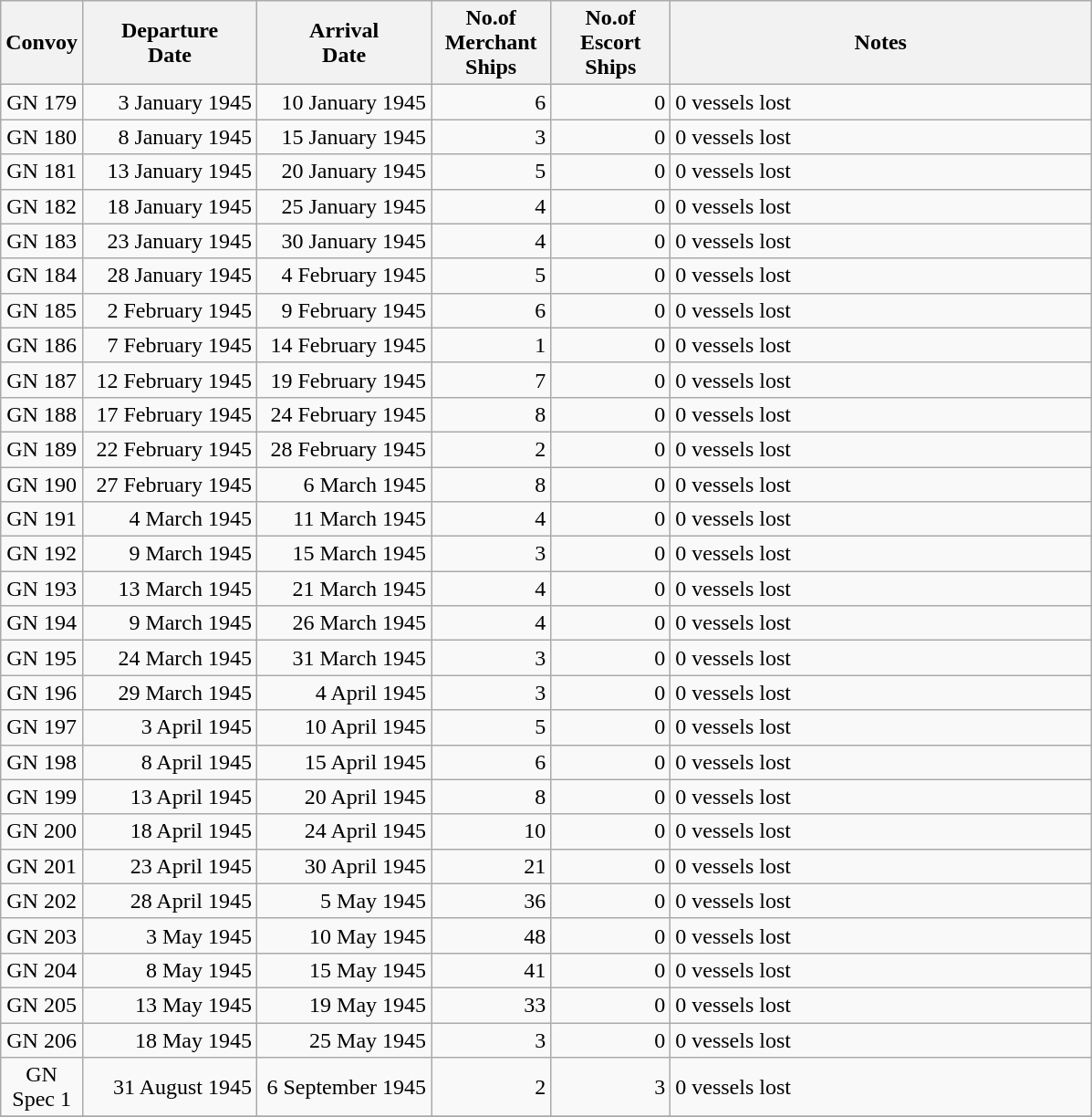<table class="wikitable sortable">
<tr>
<th scope="col" width="50px">Convoy</th>
<th scope="col" width="120px">Departure<br>Date</th>
<th scope="col" width="120px">Arrival<br>Date</th>
<th scope="col" width="80px">No.of Merchant Ships</th>
<th scope="col" width="80px">No.of Escort Ships</th>
<th scope="col" width="300px">Notes</th>
</tr>
<tr>
<td align="center">GN 179</td>
<td align="right">3 January 1945</td>
<td align="right">10 January 1945</td>
<td align="right">6</td>
<td align="right">0</td>
<td align="left">0 vessels lost</td>
</tr>
<tr>
<td align="center">GN 180</td>
<td align="right">8 January 1945</td>
<td align="right">15 January 1945</td>
<td align="right">3</td>
<td align="right">0</td>
<td align="left">0 vessels lost</td>
</tr>
<tr>
<td align="center">GN 181</td>
<td align="right">13 January 1945</td>
<td align="right">20 January 1945</td>
<td align="right">5</td>
<td align="right">0</td>
<td align="left">0 vessels lost</td>
</tr>
<tr>
<td align="center">GN 182</td>
<td align="right">18 January 1945</td>
<td align="right">25 January 1945</td>
<td align="right">4</td>
<td align="right">0</td>
<td align="left">0 vessels lost</td>
</tr>
<tr>
<td align="center">GN 183</td>
<td align="right">23 January 1945</td>
<td align="right">30 January 1945</td>
<td align="right">4</td>
<td align="right">0</td>
<td align="left">0 vessels lost</td>
</tr>
<tr>
<td align="center">GN 184</td>
<td align="right">28 January 1945</td>
<td align="right">4 February 1945</td>
<td align="right">5</td>
<td align="right">0</td>
<td align="left">0 vessels lost</td>
</tr>
<tr>
<td align="center">GN 185</td>
<td align="right">2 February 1945</td>
<td align="right">9 February 1945</td>
<td align="right">6</td>
<td align="right">0</td>
<td align="left">0 vessels lost</td>
</tr>
<tr>
<td align="center">GN 186</td>
<td align="right">7 February 1945</td>
<td align="right">14 February 1945</td>
<td align="right">1</td>
<td align="right">0</td>
<td align="left">0 vessels lost</td>
</tr>
<tr>
<td align="center">GN 187</td>
<td align="right">12 February 1945</td>
<td align="right">19 February 1945</td>
<td align="right">7</td>
<td align="right">0</td>
<td align="left">0 vessels lost</td>
</tr>
<tr>
<td align="center">GN 188</td>
<td align="right">17 February 1945</td>
<td align="right">24 February 1945</td>
<td align="right">8</td>
<td align="right">0</td>
<td align="left">0 vessels lost</td>
</tr>
<tr>
<td align="center">GN 189</td>
<td align="right">22 February 1945</td>
<td align="right">28 February 1945</td>
<td align="right">2</td>
<td align="right">0</td>
<td align="left">0 vessels lost</td>
</tr>
<tr>
<td align="center">GN 190</td>
<td align="right">27 February 1945</td>
<td align="right">6 March 1945</td>
<td align="right">8</td>
<td align="right">0</td>
<td align="left">0 vessels lost</td>
</tr>
<tr>
<td align="center">GN 191</td>
<td align="right">4 March 1945</td>
<td align="right">11 March 1945</td>
<td align="right">4</td>
<td align="right">0</td>
<td align="left">0 vessels lost</td>
</tr>
<tr>
<td align="center">GN 192</td>
<td align="right">9 March 1945</td>
<td align="right">15 March 1945</td>
<td align="right">3</td>
<td align="right">0</td>
<td align="left">0 vessels lost</td>
</tr>
<tr>
<td align="center">GN 193</td>
<td align="right">13 March 1945</td>
<td align="right">21 March 1945</td>
<td align="right">4</td>
<td align="right">0</td>
<td align="left">0 vessels lost</td>
</tr>
<tr>
<td align="center">GN 194</td>
<td align="right">9 March 1945</td>
<td align="right">26 March 1945</td>
<td align="right">4</td>
<td align="right">0</td>
<td align="left">0 vessels lost</td>
</tr>
<tr>
<td align="center">GN 195</td>
<td align="right">24 March 1945</td>
<td align="right">31 March 1945</td>
<td align="right">3</td>
<td align="right">0</td>
<td align="left">0 vessels lost</td>
</tr>
<tr>
<td align="center">GN 196</td>
<td align="right">29 March 1945</td>
<td align="right">4 April 1945</td>
<td align="right">3</td>
<td align="right">0</td>
<td align="left">0 vessels lost</td>
</tr>
<tr>
<td align="center">GN 197</td>
<td align="right">3 April 1945</td>
<td align="right">10 April 1945</td>
<td align="right">5</td>
<td align="right">0</td>
<td align="left">0 vessels lost</td>
</tr>
<tr>
<td align="center">GN 198</td>
<td align="right">8 April 1945</td>
<td align="right">15 April 1945</td>
<td align="right">6</td>
<td align="right">0</td>
<td align="left">0 vessels lost</td>
</tr>
<tr>
<td align="center">GN 199</td>
<td align="right">13 April 1945</td>
<td align="right">20 April 1945</td>
<td align="right">8</td>
<td align="right">0</td>
<td align="left">0 vessels lost</td>
</tr>
<tr>
<td align="center">GN 200</td>
<td align="right">18 April 1945</td>
<td align="right">24 April 1945</td>
<td align="right">10</td>
<td align="right">0</td>
<td align="left">0 vessels lost</td>
</tr>
<tr>
<td align="center">GN 201</td>
<td align="right">23 April 1945</td>
<td align="right">30 April 1945</td>
<td align="right">21</td>
<td align="right">0</td>
<td align="left">0 vessels lost</td>
</tr>
<tr>
<td align="center">GN 202</td>
<td align="right">28 April 1945</td>
<td align="right">5 May 1945</td>
<td align="right">36</td>
<td align="right">0</td>
<td align="left">0 vessels lost</td>
</tr>
<tr>
<td align="center">GN 203</td>
<td align="right">3 May 1945</td>
<td align="right">10 May 1945</td>
<td align="right">48</td>
<td align="right">0</td>
<td align="left">0 vessels lost</td>
</tr>
<tr>
<td align="center">GN 204</td>
<td align="right">8 May 1945</td>
<td align="right">15 May 1945</td>
<td align="right">41</td>
<td align="right">0</td>
<td align="left">0 vessels lost</td>
</tr>
<tr>
<td align="center">GN 205</td>
<td align="right">13 May 1945</td>
<td align="right">19 May 1945</td>
<td align="right">33</td>
<td align="right">0</td>
<td align="left">0 vessels lost</td>
</tr>
<tr>
<td align="center">GN 206</td>
<td align="right">18 May 1945</td>
<td align="right">25 May 1945</td>
<td align="right">3</td>
<td align="right">0</td>
<td align="left">0 vessels lost</td>
</tr>
<tr>
<td align="center">GN Spec 1</td>
<td align="right">31 August 1945</td>
<td align="right">6 September 1945</td>
<td align="right">2</td>
<td align="right">3</td>
<td align="left">0 vessels lost</td>
</tr>
<tr>
</tr>
</table>
